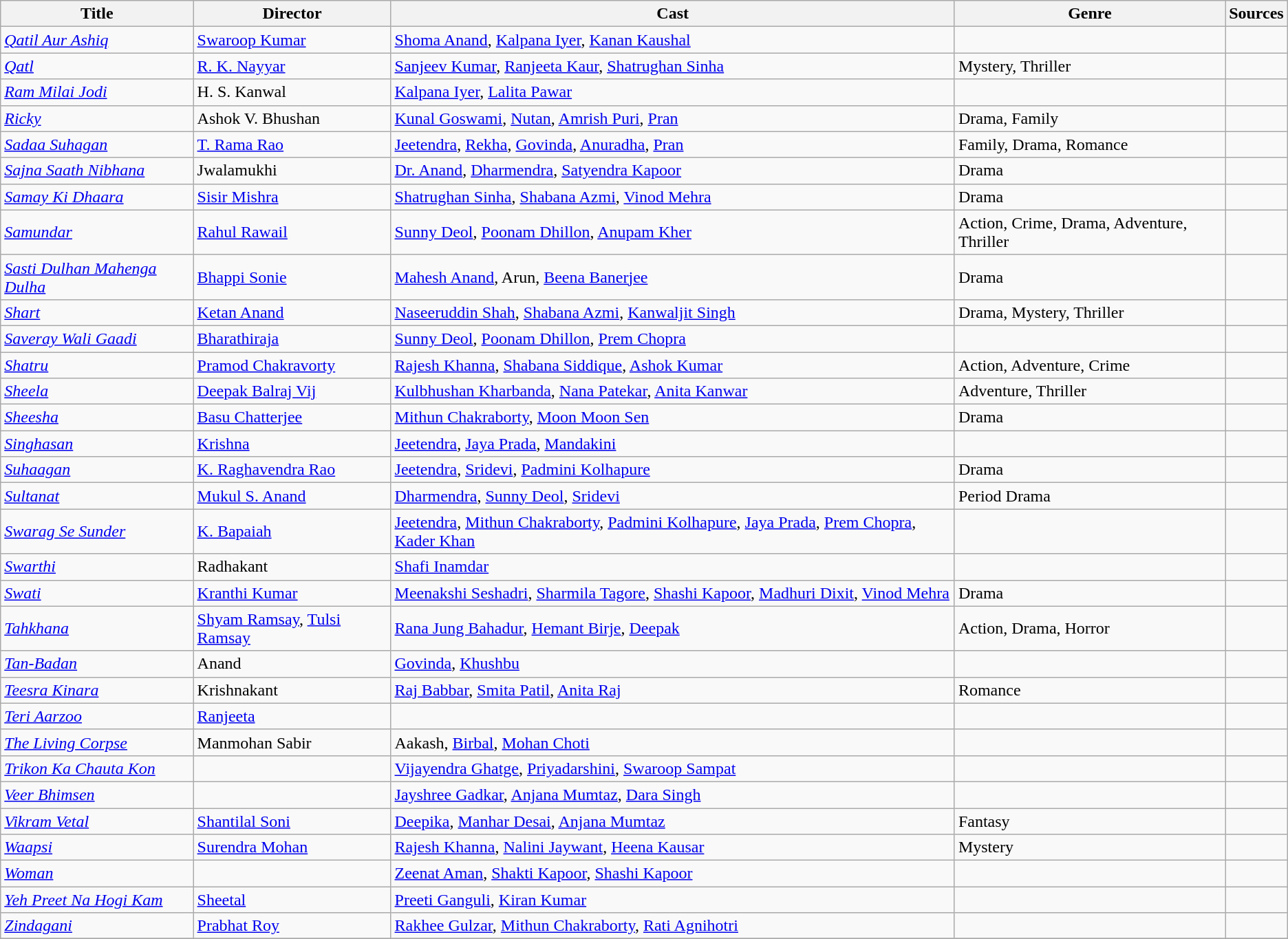<table class="wikitable">
<tr>
<th>Title</th>
<th>Director</th>
<th>Cast</th>
<th>Genre</th>
<th>Sources</th>
</tr>
<tr>
<td><em><a href='#'>Qatil Aur Ashiq</a></em></td>
<td><a href='#'>Swaroop Kumar</a></td>
<td><a href='#'>Shoma Anand</a>, <a href='#'>Kalpana Iyer</a>, <a href='#'>Kanan Kaushal</a></td>
<td></td>
<td></td>
</tr>
<tr>
<td><em><a href='#'>Qatl</a></em></td>
<td><a href='#'>R. K. Nayyar</a></td>
<td><a href='#'>Sanjeev Kumar</a>, <a href='#'>Ranjeeta Kaur</a>, <a href='#'>Shatrughan Sinha</a></td>
<td>Mystery, Thriller</td>
<td></td>
</tr>
<tr>
<td><em><a href='#'>Ram Milai Jodi</a></em></td>
<td>H. S. Kanwal</td>
<td><a href='#'>Kalpana Iyer</a>, <a href='#'>Lalita Pawar</a></td>
<td></td>
<td></td>
</tr>
<tr>
<td><em><a href='#'>Ricky</a></em></td>
<td>Ashok V. Bhushan</td>
<td><a href='#'>Kunal Goswami</a>, <a href='#'>Nutan</a>, <a href='#'>Amrish Puri</a>, <a href='#'>Pran</a></td>
<td>Drama, Family</td>
<td></td>
</tr>
<tr>
<td><em><a href='#'>Sadaa Suhagan</a></em></td>
<td><a href='#'>T. Rama Rao</a></td>
<td><a href='#'>Jeetendra</a>, <a href='#'>Rekha</a>, <a href='#'>Govinda</a>, <a href='#'>Anuradha</a>, <a href='#'>Pran</a></td>
<td>Family, Drama, Romance</td>
<td></td>
</tr>
<tr>
<td><em><a href='#'>Sajna Saath Nibhana</a></em></td>
<td>Jwalamukhi</td>
<td><a href='#'>Dr. Anand</a>, <a href='#'>Dharmendra</a>, <a href='#'>Satyendra Kapoor</a></td>
<td>Drama</td>
<td></td>
</tr>
<tr>
<td><em><a href='#'>Samay Ki Dhaara</a></em></td>
<td><a href='#'>Sisir Mishra</a></td>
<td><a href='#'>Shatrughan Sinha</a>, <a href='#'>Shabana Azmi</a>, <a href='#'>Vinod Mehra</a></td>
<td>Drama</td>
<td></td>
</tr>
<tr>
<td><em><a href='#'>Samundar</a></em></td>
<td><a href='#'>Rahul Rawail</a></td>
<td><a href='#'>Sunny Deol</a>, <a href='#'>Poonam Dhillon</a>, <a href='#'>Anupam Kher</a></td>
<td>Action, Crime, Drama, Adventure, Thriller</td>
<td></td>
</tr>
<tr>
<td><em><a href='#'>Sasti Dulhan Mahenga Dulha</a></em></td>
<td><a href='#'>Bhappi Sonie</a></td>
<td><a href='#'>Mahesh Anand</a>, Arun, <a href='#'>Beena Banerjee</a></td>
<td>Drama</td>
<td></td>
</tr>
<tr>
<td><em><a href='#'>Shart</a></em></td>
<td><a href='#'>Ketan Anand</a></td>
<td><a href='#'>Naseeruddin Shah</a>, <a href='#'>Shabana Azmi</a>, <a href='#'>Kanwaljit Singh</a></td>
<td>Drama, Mystery, Thriller</td>
<td></td>
</tr>
<tr>
<td><em><a href='#'>Saveray Wali Gaadi</a></em></td>
<td><a href='#'>Bharathiraja</a></td>
<td><a href='#'>Sunny Deol</a>, <a href='#'>Poonam Dhillon</a>, <a href='#'>Prem Chopra</a></td>
<td></td>
<td></td>
</tr>
<tr>
<td><em><a href='#'>Shatru</a></em></td>
<td><a href='#'>Pramod Chakravorty</a></td>
<td><a href='#'>Rajesh Khanna</a>, <a href='#'>Shabana Siddique</a>, <a href='#'>Ashok Kumar</a></td>
<td>Action, Adventure, Crime</td>
<td></td>
</tr>
<tr>
<td><em><a href='#'>Sheela</a></em></td>
<td><a href='#'>Deepak Balraj Vij</a></td>
<td><a href='#'>Kulbhushan Kharbanda</a>, <a href='#'>Nana Patekar</a>, <a href='#'>Anita Kanwar</a></td>
<td>Adventure, Thriller</td>
<td></td>
</tr>
<tr>
<td><em><a href='#'>Sheesha</a></em></td>
<td><a href='#'>Basu Chatterjee</a></td>
<td><a href='#'>Mithun Chakraborty</a>, <a href='#'>Moon Moon Sen</a></td>
<td>Drama</td>
<td></td>
</tr>
<tr>
<td><em><a href='#'>Singhasan</a></em></td>
<td><a href='#'>Krishna</a></td>
<td><a href='#'>Jeetendra</a>, <a href='#'>Jaya Prada</a>, <a href='#'>Mandakini</a></td>
<td></td>
<td></td>
</tr>
<tr>
<td><em><a href='#'>Suhaagan</a></em></td>
<td><a href='#'>K. Raghavendra Rao</a></td>
<td><a href='#'>Jeetendra</a>, <a href='#'>Sridevi</a>, <a href='#'>Padmini Kolhapure</a></td>
<td>Drama</td>
<td></td>
</tr>
<tr>
<td><em><a href='#'>Sultanat</a></em></td>
<td><a href='#'>Mukul S. Anand</a></td>
<td><a href='#'>Dharmendra</a>, <a href='#'>Sunny Deol</a>, <a href='#'>Sridevi</a></td>
<td>Period Drama</td>
<td></td>
</tr>
<tr>
<td><em><a href='#'>Swarag Se Sunder</a></em></td>
<td><a href='#'>K. Bapaiah</a></td>
<td><a href='#'>Jeetendra</a>, <a href='#'>Mithun Chakraborty</a>, <a href='#'>Padmini Kolhapure</a>, <a href='#'>Jaya Prada</a>, <a href='#'>Prem Chopra</a>, <a href='#'>Kader Khan</a></td>
<td></td>
<td></td>
</tr>
<tr>
<td><em><a href='#'>Swarthi</a></em></td>
<td>Radhakant</td>
<td><a href='#'>Shafi Inamdar</a></td>
<td></td>
<td></td>
</tr>
<tr>
<td><em><a href='#'>Swati</a></em></td>
<td><a href='#'>Kranthi Kumar</a></td>
<td><a href='#'>Meenakshi Seshadri</a>, <a href='#'>Sharmila Tagore</a>, <a href='#'>Shashi Kapoor</a>, <a href='#'>Madhuri Dixit</a>, <a href='#'>Vinod Mehra</a></td>
<td>Drama</td>
<td></td>
</tr>
<tr>
<td><em><a href='#'>Tahkhana</a></em></td>
<td><a href='#'>Shyam Ramsay</a>, <a href='#'>Tulsi Ramsay</a></td>
<td><a href='#'>Rana Jung Bahadur</a>, <a href='#'>Hemant Birje</a>, <a href='#'>Deepak</a></td>
<td>Action, Drama, Horror</td>
<td></td>
</tr>
<tr>
<td><em><a href='#'>Tan-Badan</a></em></td>
<td>Anand</td>
<td><a href='#'>Govinda</a>, <a href='#'>Khushbu</a></td>
<td></td>
<td></td>
</tr>
<tr>
<td><em><a href='#'>Teesra Kinara</a></em></td>
<td>Krishnakant</td>
<td><a href='#'>Raj Babbar</a>, <a href='#'>Smita Patil</a>, <a href='#'>Anita Raj</a></td>
<td>Romance</td>
<td></td>
</tr>
<tr>
<td><em><a href='#'>Teri Aarzoo</a></em></td>
<td><a href='#'>Ranjeeta</a></td>
<td></td>
<td></td>
<td></td>
</tr>
<tr>
<td><em><a href='#'>The Living Corpse</a></em></td>
<td>Manmohan Sabir</td>
<td>Aakash, <a href='#'>Birbal</a>, <a href='#'>Mohan Choti</a></td>
<td></td>
<td></td>
</tr>
<tr>
<td><em><a href='#'>Trikon Ka Chauta Kon</a></em></td>
<td></td>
<td><a href='#'>Vijayendra Ghatge</a>, <a href='#'>Priyadarshini</a>, <a href='#'>Swaroop Sampat</a></td>
<td></td>
<td></td>
</tr>
<tr>
<td><em><a href='#'>Veer Bhimsen</a></em></td>
<td></td>
<td><a href='#'>Jayshree Gadkar</a>, <a href='#'>Anjana Mumtaz</a>, <a href='#'>Dara Singh</a></td>
<td></td>
<td></td>
</tr>
<tr>
<td><em><a href='#'>Vikram Vetal</a></em></td>
<td><a href='#'>Shantilal Soni</a></td>
<td><a href='#'>Deepika</a>, <a href='#'>Manhar Desai</a>, <a href='#'>Anjana Mumtaz</a></td>
<td>Fantasy</td>
<td></td>
</tr>
<tr>
<td><em><a href='#'>Waapsi</a></em></td>
<td><a href='#'>Surendra Mohan</a></td>
<td><a href='#'>Rajesh Khanna</a>, <a href='#'>Nalini Jaywant</a>, <a href='#'>Heena Kausar</a></td>
<td>Mystery</td>
<td></td>
</tr>
<tr>
<td><em><a href='#'>Woman</a></em></td>
<td></td>
<td><a href='#'>Zeenat Aman</a>, <a href='#'>Shakti Kapoor</a>, <a href='#'>Shashi Kapoor</a></td>
<td></td>
<td></td>
</tr>
<tr>
<td><em><a href='#'>Yeh Preet Na Hogi Kam</a></em></td>
<td><a href='#'>Sheetal</a></td>
<td><a href='#'>Preeti Ganguli</a>, <a href='#'>Kiran Kumar</a></td>
<td></td>
<td></td>
</tr>
<tr>
<td><em><a href='#'>Zindagani</a></em></td>
<td><a href='#'>Prabhat Roy</a></td>
<td><a href='#'>Rakhee Gulzar</a>, <a href='#'>Mithun Chakraborty</a>, <a href='#'>Rati Agnihotri</a></td>
<td></td>
<td></td>
</tr>
<tr>
</tr>
</table>
